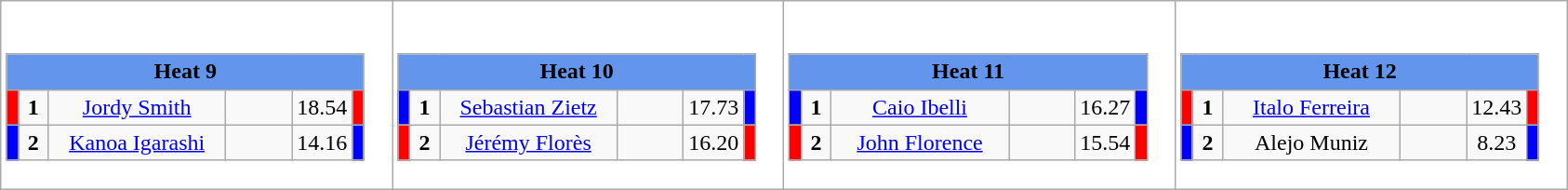<table class="wikitable" style="background:#fff;">
<tr>
<td><div><br><table class="wikitable">
<tr>
<td colspan="6"  style="text-align:center; background:#6495ed;"><strong>Heat 9</strong></td>
</tr>
<tr>
<td style="width:01px; background: #f00;"></td>
<td style="width:14px; text-align:center;"><strong>1</strong></td>
<td style="width:120px; text-align:center;"><a href='#'>Jordy Smith</a></td>
<td style="width:40px; text-align:center;"></td>
<td style="width:20px; text-align:center;">18.54</td>
<td style="width:01px; background: #f00;"></td>
</tr>
<tr>
<td style="width:01px; background: #00f;"></td>
<td style="width:14px; text-align:center;"><strong>2</strong></td>
<td style="width:120px; text-align:center;"><a href='#'>Kanoa Igarashi</a></td>
<td style="width:40px; text-align:center;"></td>
<td style="width:20px; text-align:center;">14.16</td>
<td style="width:01px; background: #00f;"></td>
</tr>
</table>
</div></td>
<td><div><br><table class="wikitable">
<tr>
<td colspan="6"  style="text-align:center; background:#6495ed;"><strong>Heat 10</strong></td>
</tr>
<tr>
<td style="width:01px; background: #00f;"></td>
<td style="width:14px; text-align:center;"><strong>1</strong></td>
<td style="width:120px; text-align:center;"><a href='#'>Sebastian Zietz</a></td>
<td style="width:40px; text-align:center;"></td>
<td style="width:20px; text-align:center;">17.73</td>
<td style="width:01px; background: #00f;"></td>
</tr>
<tr>
<td style="width:01px; background: #f00;"></td>
<td style="width:14px; text-align:center;"><strong>2</strong></td>
<td style="width:120px; text-align:center;"><a href='#'>Jérémy Florès</a></td>
<td style="width:40px; text-align:center;"></td>
<td style="width:20px; text-align:center;">16.20</td>
<td style="width:01px; background: #f00;"></td>
</tr>
</table>
</div></td>
<td><div><br><table class="wikitable">
<tr>
<td colspan="6"  style="text-align:center; background:#6495ed;"><strong>Heat 11</strong></td>
</tr>
<tr>
<td style="width:01px; background: #00f;"></td>
<td style="width:14px; text-align:center;"><strong>1</strong></td>
<td style="width:120px; text-align:center;"><a href='#'>Caio Ibelli</a></td>
<td style="width:40px; text-align:center;"></td>
<td style="width:20px; text-align:center;">16.27</td>
<td style="width:01px; background: #00f;"></td>
</tr>
<tr>
<td style="width:01px; background: #f00;"></td>
<td style="width:14px; text-align:center;"><strong>2</strong></td>
<td style="width:120px; text-align:center;"><a href='#'>John Florence</a></td>
<td style="width:40px; text-align:center;"></td>
<td style="width:20px; text-align:center;">15.54</td>
<td style="width:01px; background: #f00;"></td>
</tr>
</table>
</div></td>
<td><div><br><table class="wikitable">
<tr>
<td colspan="6"  style="text-align:center; background:#6495ed;"><strong>Heat 12</strong></td>
</tr>
<tr>
<td style="width:01px; background: #f00;"></td>
<td style="width:14px; text-align:center;"><strong>1</strong></td>
<td style="width:120px; text-align:center;"><a href='#'>Italo Ferreira</a></td>
<td style="width:40px; text-align:center;"></td>
<td style="width:20px; text-align:center;">12.43</td>
<td style="width:01px; background: #f00;"></td>
</tr>
<tr>
<td style="width:01px; background: #00f;"></td>
<td style="width:14px; text-align:center;"><strong>2</strong></td>
<td style="width:120px; text-align:center;">Alejo Muniz</td>
<td style="width:40px; text-align:center;"></td>
<td style="width:20px; text-align:center;">8.23</td>
<td style="width:01px; background: #00f;"></td>
</tr>
</table>
</div></td>
</tr>
</table>
